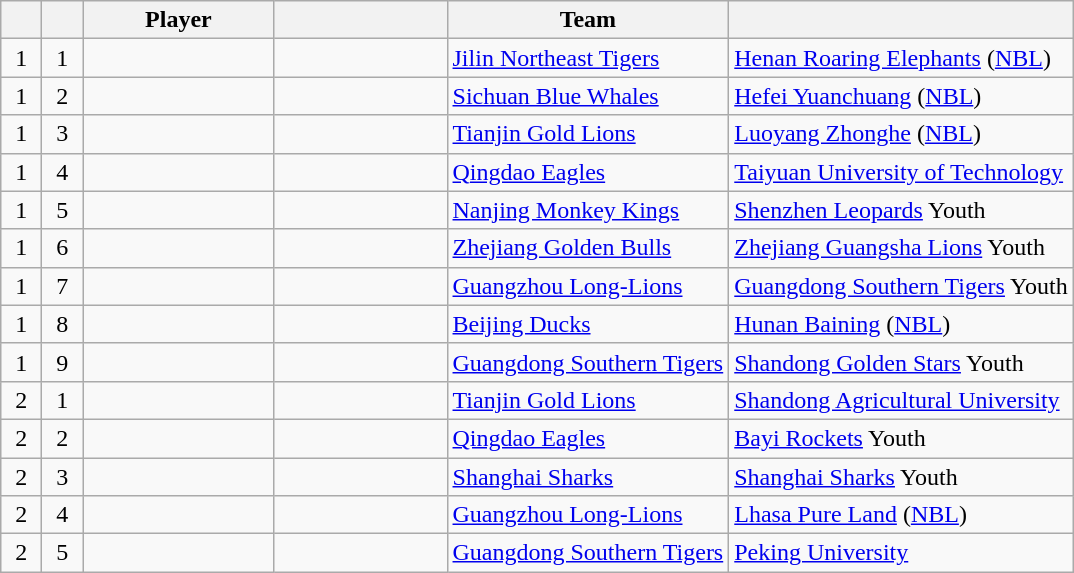<table class="wikitable sortable" style="text-align:left">
<tr>
<th style="width:20px;"></th>
<th style="width:20px;"></th>
<th style="width:120px;">Player</th>
<th style="width:108px;"></th>
<th>Team</th>
<th></th>
</tr>
<tr>
<td style="text-align:center;">1</td>
<td style="text-align:center;">1</td>
<td></td>
<td></td>
<td><a href='#'>Jilin Northeast Tigers</a></td>
<td><a href='#'>Henan Roaring Elephants</a> (<a href='#'>NBL</a>)</td>
</tr>
<tr>
<td style="text-align:center;">1</td>
<td style="text-align:center;">2</td>
<td></td>
<td></td>
<td><a href='#'>Sichuan Blue Whales</a></td>
<td><a href='#'>Hefei Yuanchuang</a> (<a href='#'>NBL</a>)</td>
</tr>
<tr>
<td style="text-align:center;">1</td>
<td style="text-align:center;">3</td>
<td></td>
<td></td>
<td><a href='#'>Tianjin Gold Lions</a></td>
<td><a href='#'>Luoyang Zhonghe</a> (<a href='#'>NBL</a>)</td>
</tr>
<tr>
<td style="text-align:center;">1</td>
<td style="text-align:center;">4</td>
<td></td>
<td></td>
<td><a href='#'>Qingdao Eagles</a></td>
<td><a href='#'>Taiyuan University of Technology</a></td>
</tr>
<tr>
<td style="text-align:center;">1</td>
<td style="text-align:center;">5</td>
<td></td>
<td></td>
<td><a href='#'>Nanjing Monkey Kings</a></td>
<td><a href='#'>Shenzhen Leopards</a> Youth</td>
</tr>
<tr>
<td style="text-align:center;">1</td>
<td style="text-align:center;">6</td>
<td></td>
<td></td>
<td><a href='#'>Zhejiang Golden Bulls</a></td>
<td><a href='#'>Zhejiang Guangsha Lions</a> Youth</td>
</tr>
<tr>
<td style="text-align:center;">1</td>
<td style="text-align:center;">7</td>
<td></td>
<td></td>
<td><a href='#'>Guangzhou Long-Lions</a></td>
<td><a href='#'>Guangdong Southern Tigers</a> Youth</td>
</tr>
<tr>
<td style="text-align:center;">1</td>
<td style="text-align:center;">8</td>
<td></td>
<td></td>
<td><a href='#'>Beijing Ducks</a></td>
<td><a href='#'>Hunan Baining</a> (<a href='#'>NBL</a>)</td>
</tr>
<tr>
<td style="text-align:center;">1</td>
<td style="text-align:center;">9</td>
<td></td>
<td></td>
<td><a href='#'>Guangdong Southern Tigers</a></td>
<td><a href='#'>Shandong Golden Stars</a> Youth</td>
</tr>
<tr>
<td style="text-align:center;">2</td>
<td style="text-align:center;">1</td>
<td></td>
<td></td>
<td><a href='#'>Tianjin Gold Lions</a></td>
<td><a href='#'>Shandong Agricultural University</a></td>
</tr>
<tr>
<td style="text-align:center;">2</td>
<td style="text-align:center;">2</td>
<td></td>
<td></td>
<td><a href='#'>Qingdao Eagles</a></td>
<td><a href='#'>Bayi Rockets</a> Youth</td>
</tr>
<tr>
<td style="text-align:center;">2</td>
<td style="text-align:center;">3</td>
<td></td>
<td></td>
<td><a href='#'>Shanghai Sharks</a></td>
<td><a href='#'>Shanghai Sharks</a> Youth</td>
</tr>
<tr>
<td style="text-align:center;">2</td>
<td style="text-align:center;">4</td>
<td></td>
<td></td>
<td><a href='#'>Guangzhou Long-Lions</a></td>
<td><a href='#'>Lhasa Pure Land</a> (<a href='#'>NBL</a>)</td>
</tr>
<tr>
<td style="text-align:center;">2</td>
<td style="text-align:center;">5</td>
<td></td>
<td></td>
<td><a href='#'>Guangdong Southern Tigers</a></td>
<td><a href='#'>Peking University</a></td>
</tr>
</table>
